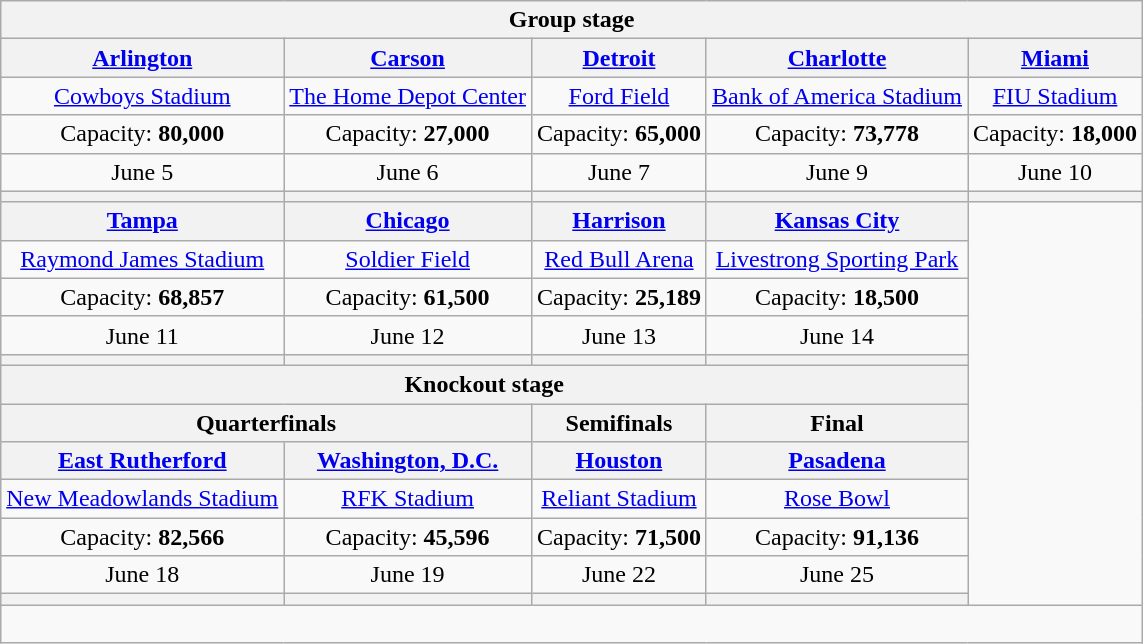<table class="wikitable" style="text-align:center">
<tr>
<th colspan=5>Group stage</th>
</tr>
<tr>
<th><a href='#'>Arlington</a></th>
<th><a href='#'>Carson</a></th>
<th><a href='#'>Detroit</a></th>
<th><a href='#'>Charlotte</a></th>
<th><a href='#'>Miami</a></th>
</tr>
<tr>
<td><a href='#'>Cowboys Stadium</a></td>
<td><a href='#'>The Home Depot Center</a></td>
<td><a href='#'>Ford Field</a></td>
<td><a href='#'>Bank of America Stadium</a></td>
<td><a href='#'>FIU Stadium</a></td>
</tr>
<tr>
<td>Capacity: <strong>80,000</strong></td>
<td>Capacity: <strong>27,000</strong></td>
<td>Capacity: <strong>65,000</strong></td>
<td>Capacity: <strong>73,778</strong></td>
<td>Capacity: <strong>18,000</strong></td>
</tr>
<tr>
<td>June 5</td>
<td>June 6</td>
<td>June 7</td>
<td>June 9</td>
<td>June 10</td>
</tr>
<tr>
<th></th>
<th></th>
<th></th>
<th></th>
<th></th>
</tr>
<tr>
<th><a href='#'>Tampa</a></th>
<th><a href='#'>Chicago</a></th>
<th><a href='#'>Harrison</a></th>
<th><a href='#'>Kansas City</a></th>
</tr>
<tr>
<td><a href='#'>Raymond James Stadium</a></td>
<td><a href='#'>Soldier Field</a></td>
<td><a href='#'>Red Bull Arena</a></td>
<td><a href='#'>Livestrong Sporting Park</a></td>
</tr>
<tr>
<td>Capacity: <strong>68,857</strong></td>
<td>Capacity: <strong>61,500</strong></td>
<td>Capacity: <strong>25,189</strong></td>
<td>Capacity: <strong>18,500</strong></td>
</tr>
<tr>
<td>June 11</td>
<td>June 12</td>
<td>June 13</td>
<td>June 14</td>
</tr>
<tr>
<th></th>
<th></th>
<th></th>
<th></th>
</tr>
<tr>
<th colspan=4>Knockout stage</th>
</tr>
<tr>
<th colspan=2>Quarterfinals</th>
<th>Semifinals</th>
<th>Final</th>
</tr>
<tr>
<th><a href='#'>East Rutherford</a></th>
<th><a href='#'>Washington, D.C.</a></th>
<th><a href='#'>Houston</a></th>
<th><a href='#'>Pasadena</a></th>
</tr>
<tr>
<td><a href='#'>New Meadowlands Stadium</a></td>
<td><a href='#'>RFK Stadium</a></td>
<td><a href='#'>Reliant Stadium</a></td>
<td><a href='#'>Rose Bowl</a></td>
</tr>
<tr>
<td>Capacity: <strong>82,566</strong></td>
<td>Capacity: <strong>45,596</strong></td>
<td>Capacity: <strong>71,500</strong></td>
<td>Capacity: <strong>91,136</strong></td>
</tr>
<tr>
<td>June 18</td>
<td>June 19</td>
<td>June 22</td>
<td>June 25</td>
</tr>
<tr>
<th></th>
<th></th>
<th></th>
<th></th>
</tr>
<tr>
<td colspan="5"><br></td>
</tr>
</table>
